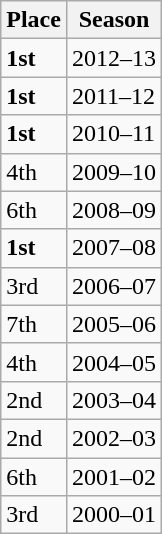<table class="wikitable" style="float:left; margin-right:1em">
<tr>
<th>Place</th>
<th>Season</th>
</tr>
<tr>
<td><strong>1st</strong></td>
<td>2012–13</td>
</tr>
<tr>
<td><strong>1st</strong></td>
<td>2011–12</td>
</tr>
<tr>
<td><strong>1st</strong></td>
<td>2010–11</td>
</tr>
<tr>
<td>4th</td>
<td>2009–10</td>
</tr>
<tr>
<td>6th</td>
<td>2008–09</td>
</tr>
<tr>
<td><strong>1st</strong></td>
<td>2007–08</td>
</tr>
<tr>
<td>3rd</td>
<td>2006–07</td>
</tr>
<tr>
<td>7th</td>
<td>2005–06</td>
</tr>
<tr>
<td>4th</td>
<td>2004–05</td>
</tr>
<tr>
<td>2nd</td>
<td>2003–04</td>
</tr>
<tr>
<td>2nd</td>
<td>2002–03</td>
</tr>
<tr>
<td>6th</td>
<td>2001–02</td>
</tr>
<tr>
<td>3rd</td>
<td>2000–01</td>
</tr>
</table>
